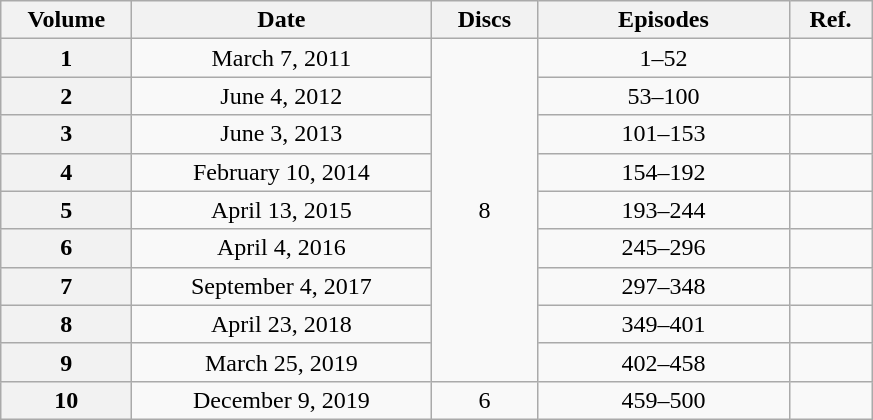<table class="wikitable" style="text-align:center;">
<tr>
<th scope="col" style="width:5em;">Volume</th>
<th scope="col" style="width:12em;">Date</th>
<th scope="col" style="width:4em;">Discs</th>
<th scope="col" style="width:10em;">Episodes</th>
<th scope="col" style="width:3em;">Ref.</th>
</tr>
<tr>
<th scope="row">1</th>
<td>March 7, 2011</td>
<td rowspan="9">8</td>
<td>1–52</td>
<td></td>
</tr>
<tr>
<th scope="row">2</th>
<td>June 4, 2012</td>
<td>53–100</td>
<td></td>
</tr>
<tr>
<th scope="row">3</th>
<td>June 3, 2013</td>
<td>101–153</td>
<td></td>
</tr>
<tr>
<th scope="row">4</th>
<td>February 10, 2014</td>
<td>154–192</td>
<td></td>
</tr>
<tr>
<th scope="row">5</th>
<td>April 13, 2015</td>
<td>193–244</td>
<td></td>
</tr>
<tr>
<th scope="row">6</th>
<td>April 4, 2016</td>
<td>245–296</td>
<td></td>
</tr>
<tr>
<th scope="row">7</th>
<td>September 4, 2017</td>
<td>297–348</td>
<td></td>
</tr>
<tr>
<th scope="row">8</th>
<td>April 23, 2018</td>
<td>349–401</td>
<td></td>
</tr>
<tr>
<th scope="row">9</th>
<td>March 25, 2019</td>
<td>402–458</td>
<td></td>
</tr>
<tr>
<th scope="row">10</th>
<td>December 9, 2019</td>
<td>6</td>
<td>459–500</td>
<td></td>
</tr>
</table>
